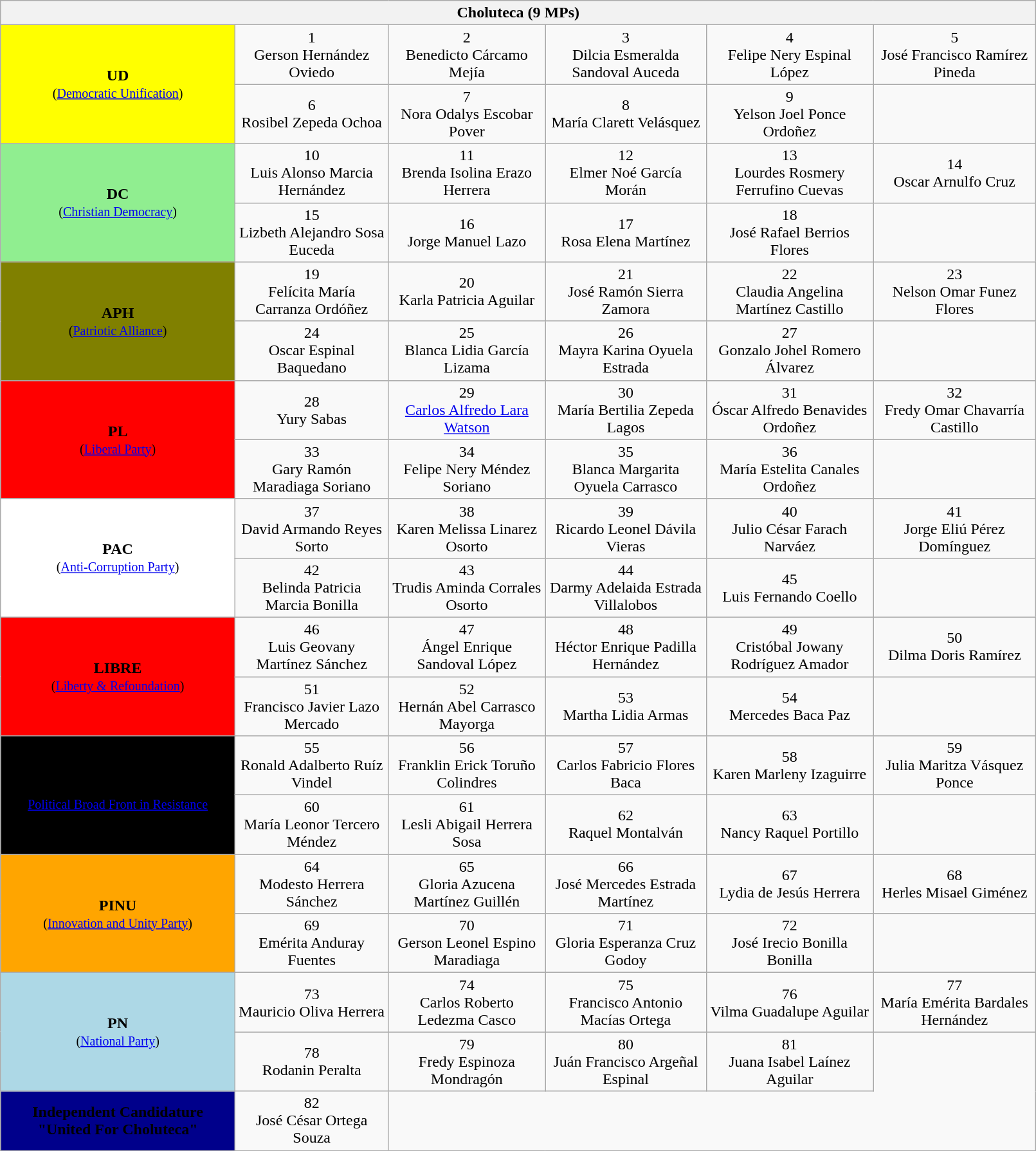<table class="wikitable" align="center" style="width: 85%">
<tr>
<th colspan=24>Choluteca (9 MPs)</th>
</tr>
<tr align="center">
<td bgcolor="yellow" rowspan=2><span><span><strong>UD</strong></span></span><br><small>(<a href='#'>Democratic Unification</a>)</small></td>
<td>1<br>Gerson Hernández Oviedo</td>
<td>2<br>Benedicto Cárcamo Mejía</td>
<td>3<br>Dilcia Esmeralda Sandoval Auceda</td>
<td>4<br>Felipe Nery Espinal López</td>
<td>5<br>José Francisco Ramírez Pineda</td>
</tr>
<tr align="center">
<td>6<br>Rosibel Zepeda Ochoa</td>
<td>7<br>Nora Odalys Escobar Pover</td>
<td>8<br>María Clarett Velásquez</td>
<td>9<br>Yelson Joel Ponce Ordoñez</td>
</tr>
<tr align="center">
<td bgcolor="lightgreen" rowspan=2><span><span><strong>DC</strong></span></span><br><small>(<a href='#'>Christian Democracy</a>)</small></td>
<td>10<br>Luis Alonso Marcia Hernández</td>
<td>11<br>Brenda Isolina Erazo Herrera</td>
<td>12<br>Elmer Noé García Morán</td>
<td>13<br>Lourdes Rosmery Ferrufino Cuevas</td>
<td>14<br>Oscar Arnulfo Cruz</td>
</tr>
<tr align="center">
<td>15<br>Lizbeth Alejandro Sosa Euceda</td>
<td>16<br>Jorge Manuel Lazo</td>
<td>17<br>Rosa Elena Martínez</td>
<td>18<br>José Rafael Berrios Flores</td>
</tr>
<tr align="center">
<td bgcolor="olive" rowspan=2><span><span><strong>APH</strong></span></span><br><small>(<a href='#'>Patriotic Alliance</a>)</small></td>
<td>19<br>Felícita María Carranza Ordóñez</td>
<td>20<br>Karla Patricia Aguilar</td>
<td>21<br>José Ramón Sierra Zamora</td>
<td>22<br>Claudia Angelina Martínez Castillo</td>
<td>23<br>Nelson Omar Funez Flores</td>
</tr>
<tr align="center">
<td>24<br>Oscar Espinal Baquedano</td>
<td>25<br>Blanca Lidia García Lizama</td>
<td>26<br>Mayra Karina Oyuela Estrada</td>
<td>27<br>Gonzalo Johel Romero Álvarez</td>
</tr>
<tr align="center">
<td bgcolor="red" rowspan=2><span><span><strong>PL</strong></span></span><br><small>(<a href='#'>Liberal Party</a>)</small></td>
<td>28<br>Yury Sabas</td>
<td>29<br><a href='#'>Carlos Alfredo Lara Watson</a></td>
<td>30<br>María Bertilia Zepeda Lagos</td>
<td>31<br>Óscar Alfredo Benavides Ordoñez</td>
<td>32<br>Fredy Omar Chavarría Castillo</td>
</tr>
<tr align="center">
<td>33<br>Gary Ramón Maradiaga Soriano</td>
<td>34<br>Felipe Nery Méndez Soriano</td>
<td>35<br>Blanca Margarita Oyuela Carrasco</td>
<td>36<br>María Estelita Canales Ordoñez</td>
</tr>
<tr align="center">
<td bgcolor="white" rowspan=2><span><span><strong>PAC</strong></span></span><br><small>(<a href='#'>Anti-Corruption Party</a>)</small></td>
<td>37<br>David Armando Reyes Sorto</td>
<td>38<br>Karen Melissa Linarez Osorto</td>
<td>39<br>Ricardo Leonel Dávila Vieras</td>
<td>40<br>Julio César Farach Narváez</td>
<td>41<br>Jorge Eliú Pérez Domínguez</td>
</tr>
<tr align="center">
<td>42<br>Belinda Patricia Marcia Bonilla</td>
<td>43<br>Trudis Aminda Corrales Osorto</td>
<td>44<br>Darmy Adelaida Estrada Villalobos</td>
<td>45<br>Luis Fernando Coello</td>
</tr>
<tr align="center">
<td bgcolor="red" rowspan=2><span><span><strong>LIBRE</strong></span></span><br><small>(<a href='#'>Liberty & Refoundation</a>)</small></td>
<td>46<br>Luis Geovany Martínez Sánchez</td>
<td>47<br>Ángel Enrique Sandoval López</td>
<td>48<br>Héctor Enrique Padilla Hernández</td>
<td>49<br>Cristóbal Jowany Rodríguez Amador</td>
<td>50<br>Dilma Doris Ramírez</td>
</tr>
<tr align="center">
<td>51<br>Francisco Javier Lazo Mercado</td>
<td>52<br>Hernán Abel Carrasco Mayorga</td>
<td>53<br>Martha Lidia Armas</td>
<td>54<br>Mercedes Baca Paz</td>
</tr>
<tr align="center">
<td bgcolor="black" rowspan=2><span><span><strong>FAPER</strong></span></span><br><small>(<a href='#'>Political Broad Front in Resistance</a>)</small></td>
<td>55<br>Ronald Adalberto Ruíz Vindel</td>
<td>56<br>Franklin Erick Toruño Colindres</td>
<td>57<br>Carlos Fabricio Flores Baca</td>
<td>58<br>Karen Marleny Izaguirre</td>
<td>59<br>Julia Maritza Vásquez Ponce</td>
</tr>
<tr align="center">
<td>60<br>María Leonor Tercero Méndez</td>
<td>61<br>Lesli Abigail Herrera Sosa</td>
<td>62<br>Raquel Montalván</td>
<td>63<br>Nancy Raquel Portillo</td>
</tr>
<tr align="center">
<td bgcolor="orange" rowspan=2><span><span><strong>PINU</strong></span></span><br><small>(<a href='#'>Innovation and Unity Party</a>)</small></td>
<td>64<br>Modesto Herrera Sánchez</td>
<td>65<br>Gloria Azucena Martínez Guillén</td>
<td>66<br>José Mercedes Estrada Martínez</td>
<td>67<br>Lydia de Jesús Herrera</td>
<td>68<br>Herles Misael Giménez</td>
</tr>
<tr align="center">
<td>69<br>Emérita Anduray Fuentes</td>
<td>70<br>Gerson Leonel Espino Maradiaga</td>
<td>71<br>Gloria Esperanza Cruz Godoy</td>
<td>72<br>José Irecio Bonilla Bonilla</td>
</tr>
<tr align="center">
<td bgcolor="lightblue" rowspan=2><span><span><strong>PN</strong></span></span><br><small>(<a href='#'>National Party</a>)</small></td>
<td>73<br>Mauricio Oliva Herrera</td>
<td>74<br>Carlos Roberto Ledezma Casco</td>
<td>75<br>Francisco Antonio Macías Ortega</td>
<td>76<br>Vilma Guadalupe Aguilar</td>
<td>77<br>María Emérita Bardales Hernández</td>
</tr>
<tr align="center">
<td>78<br>Rodanin Peralta</td>
<td>79<br>Fredy Espinoza Mondragón</td>
<td>80<br>Juán Francisco Argeñal Espinal</td>
<td>81<br>Juana Isabel Laínez Aguilar</td>
</tr>
<tr align="center">
<td bgcolor="darkblue" rowspan=1><span><span><strong>Independent Candidature "United For Choluteca"</strong></span></span><br></td>
<td>82<br>José César Ortega Souza</td>
</tr>
</table>
